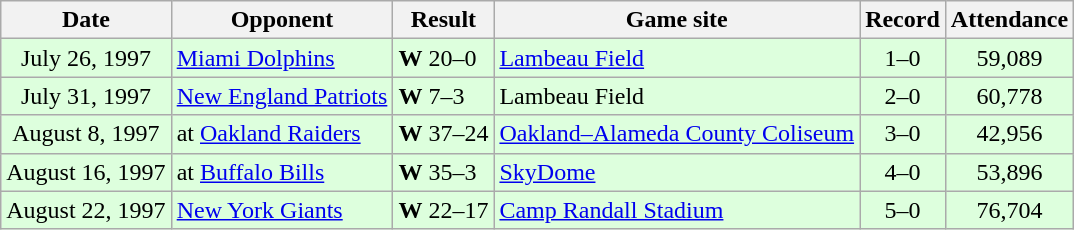<table class="wikitable">
<tr>
<th>Date</th>
<th>Opponent</th>
<th>Result</th>
<th>Game site</th>
<th>Record</th>
<th>Attendance</th>
</tr>
<tr style="background:#dfd;">
<td style="text-align:center;">July 26, 1997</td>
<td><a href='#'>Miami Dolphins</a></td>
<td><strong>W</strong>  20–0</td>
<td><a href='#'>Lambeau Field</a></td>
<td style="text-align:center;">1–0</td>
<td style="text-align:center">59,089</td>
</tr>
<tr style="background:#dfd;">
<td style="text-align:center;">July 31, 1997</td>
<td><a href='#'>New England Patriots</a></td>
<td><strong>W</strong> 7–3</td>
<td>Lambeau Field</td>
<td style="text-align:center;">2–0</td>
<td style="text-align:center">60,778</td>
</tr>
<tr style="background:#dfd;">
<td style="text-align:center;">August 8, 1997</td>
<td>at <a href='#'>Oakland Raiders</a></td>
<td><strong>W</strong> 37–24</td>
<td><a href='#'>Oakland–Alameda County Coliseum</a></td>
<td style="text-align:center;">3–0</td>
<td style="text-align:center">42,956</td>
</tr>
<tr style="background:#dfd;">
<td style="text-align:center;">August 16, 1997</td>
<td>at <a href='#'>Buffalo Bills</a></td>
<td><strong>W</strong> 35–3</td>
<td><a href='#'>SkyDome</a> </td>
<td style="text-align:center;">4–0</td>
<td style="text-align:center">53,896</td>
</tr>
<tr style="background:#dfd;">
<td style="text-align:center;">August 22, 1997</td>
<td><a href='#'>New York Giants</a></td>
<td><strong>W</strong> 22–17</td>
<td><a href='#'>Camp Randall Stadium</a> </td>
<td style="text-align:center;">5–0</td>
<td style="text-align:center">76,704</td>
</tr>
</table>
